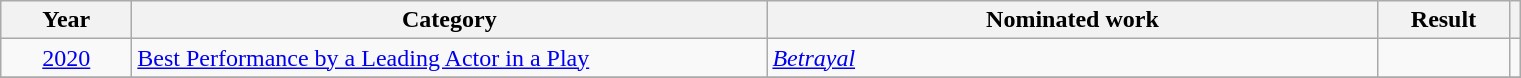<table class=wikitable>
<tr>
<th scope="col" style="width:5em;">Year</th>
<th scope="col" style="width:26em;">Category</th>
<th scope="col" style="width:25em;">Nominated work</th>
<th scope="col" style="width:5em;">Result</th>
<th></th>
</tr>
<tr>
<td style="text-align:center;"><a href='#'>2020</a></td>
<td><a href='#'>Best Performance by a Leading Actor in a Play</a></td>
<td><em><a href='#'>Betrayal</a></em></td>
<td></td>
<td></td>
</tr>
<tr>
</tr>
</table>
